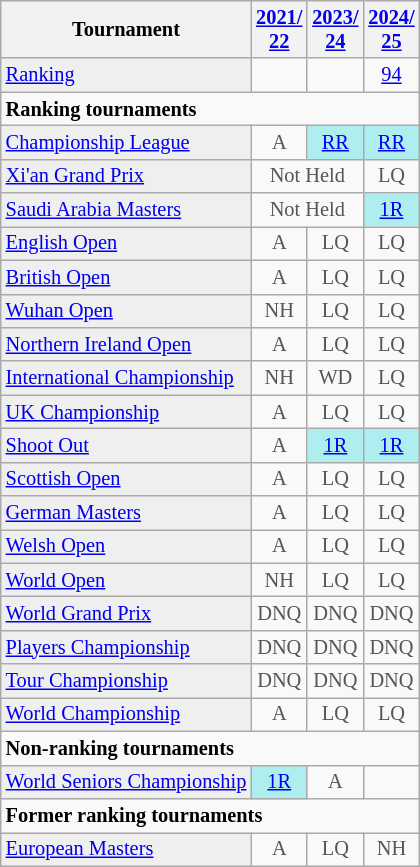<table class="wikitable" style="font-size:85%;">
<tr>
<th>Tournament</th>
<th><a href='#'>2021/<br>22</a></th>
<th><a href='#'>2023/<br>24</a></th>
<th><a href='#'>2024/<br>25</a></th>
</tr>
<tr>
<td style="background:#EFEFEF;"><a href='#'>Ranking</a></td>
<td align="center"></td>
<td align="center"></td>
<td align="center"><a href='#'>94</a></td>
</tr>
<tr>
<td colspan="10"><strong>Ranking tournaments</strong></td>
</tr>
<tr>
<td style="background:#EFEFEF;"><a href='#'>Championship League</a></td>
<td align="center" style="color:#555555;">A</td>
<td align="center" style="background:#afeeee;"><a href='#'>RR</a></td>
<td align="center" style="background:#afeeee;"><a href='#'>RR</a></td>
</tr>
<tr>
<td style="background:#EFEFEF;"><a href='#'>Xi'an Grand Prix</a></td>
<td align="center" colspan="2" style="color:#555555;">Not Held</td>
<td align="center" style="color:#555555;">LQ</td>
</tr>
<tr>
<td style="background:#EFEFEF;"><a href='#'>Saudi Arabia Masters</a></td>
<td align="center" colspan="2" style="color:#555555;">Not Held</td>
<td align="center" style="background:#afeeee;"><a href='#'>1R</a></td>
</tr>
<tr>
<td style="background:#EFEFEF;"><a href='#'>English Open</a></td>
<td align="center" style="color:#555555;">A</td>
<td align="center" style="color:#555555;">LQ</td>
<td align="center" style="color:#555555;">LQ</td>
</tr>
<tr>
<td style="background:#EFEFEF;"><a href='#'>British Open</a></td>
<td align="center" style="color:#555555;">A</td>
<td align="center" style="color:#555555;">LQ</td>
<td align="center" style="color:#555555;">LQ</td>
</tr>
<tr>
<td style="background:#EFEFEF;"><a href='#'>Wuhan Open</a></td>
<td align="center" style="color:#555555;">NH</td>
<td align="center" style="color:#555555;">LQ</td>
<td align="center" style="color:#555555;">LQ</td>
</tr>
<tr>
<td style="background:#EFEFEF;"><a href='#'>Northern Ireland Open</a></td>
<td align="center" style="color:#555555;">A</td>
<td align="center" style="color:#555555;">LQ</td>
<td align="center" style="color:#555555;">LQ</td>
</tr>
<tr>
<td style="background:#EFEFEF;"><a href='#'>International Championship</a></td>
<td align="center" style="color:#555555;">NH</td>
<td align="center" style="color:#555555;">WD</td>
<td align="center" style="color:#555555;">LQ</td>
</tr>
<tr>
<td style="background:#EFEFEF;"><a href='#'>UK Championship</a></td>
<td align="center" style="color:#555555;">A</td>
<td align="center" style="color:#555555;">LQ</td>
<td align="center" style="color:#555555;">LQ</td>
</tr>
<tr>
<td style="background:#EFEFEF;"><a href='#'>Shoot Out</a></td>
<td align="center" style="color:#555555;">A</td>
<td align="center" style="background:#afeeee;"><a href='#'>1R</a></td>
<td align="center" style="background:#afeeee;"><a href='#'>1R</a></td>
</tr>
<tr>
<td style="background:#EFEFEF;"><a href='#'>Scottish Open</a></td>
<td align="center" style="color:#555555;">A</td>
<td align="center" style="color:#555555;">LQ</td>
<td align="center" style="color:#555555;">LQ</td>
</tr>
<tr>
<td style="background:#EFEFEF;"><a href='#'>German Masters</a></td>
<td align="center" style="color:#555555;">A</td>
<td align="center" style="color:#555555;">LQ</td>
<td align="center" style="color:#555555;">LQ</td>
</tr>
<tr>
<td style="background:#EFEFEF;"><a href='#'>Welsh Open</a></td>
<td align="center" style="color:#555555;">A</td>
<td align="center" style="color:#555555;">LQ</td>
<td align="center" style="color:#555555;">LQ</td>
</tr>
<tr>
<td style="background:#EFEFEF;"><a href='#'>World Open</a></td>
<td align="center" style="color:#555555;">NH</td>
<td align="center" style="color:#555555;">LQ</td>
<td align="center" style="color:#555555;">LQ</td>
</tr>
<tr>
<td style="background:#EFEFEF;"><a href='#'>World Grand Prix</a></td>
<td align="center" style="color:#555555;">DNQ</td>
<td align="center" style="color:#555555;">DNQ</td>
<td align="center" style="color:#555555;">DNQ</td>
</tr>
<tr>
<td style="background:#EFEFEF;"><a href='#'>Players Championship</a></td>
<td align="center" style="color:#555555;">DNQ</td>
<td align="center" style="color:#555555;">DNQ</td>
<td align="center" style="color:#555555;">DNQ</td>
</tr>
<tr>
<td style="background:#EFEFEF;"><a href='#'>Tour Championship</a></td>
<td align="center" style="color:#555555;">DNQ</td>
<td align="center" style="color:#555555;">DNQ</td>
<td align="center" style="color:#555555;">DNQ</td>
</tr>
<tr>
<td style="background:#EFEFEF;"><a href='#'>World Championship</a></td>
<td align="center" style="color:#555555;">A</td>
<td align="center" style="color:#555555;">LQ</td>
<td align="center" style="color:#555555;">LQ</td>
</tr>
<tr>
<td colspan="10"><strong>Non-ranking tournaments</strong></td>
</tr>
<tr>
<td style="background:#EFEFEF;"><a href='#'>World Seniors Championship</a></td>
<td align="center" style="background:#afeeee;"><a href='#'>1R</a></td>
<td align="center" style="color:#555555;">A</td>
<td></td>
</tr>
<tr>
<td colspan="10"><strong>Former ranking tournaments</strong></td>
</tr>
<tr>
<td style="background:#EFEFEF;"><a href='#'>European Masters</a></td>
<td align="center" style="color:#555555;">A</td>
<td align="center" style="color:#555555;">LQ</td>
<td align="center" style="color:#555555;">NH</td>
</tr>
</table>
